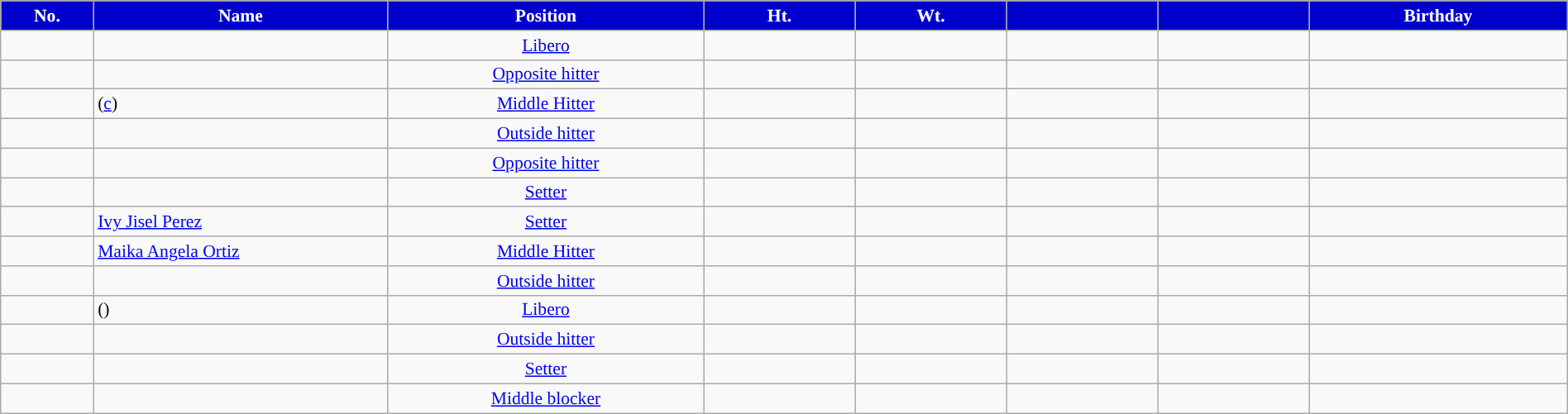<table class="wikitable sortable" style="font-size:90%; text-align:center; width:100%;">
<tr>
<th style="background:#0000CD; color:white; text-align: center"><strong>No.</strong></th>
<th style="width:16em; background:#0000CD; color:white;">Name</th>
<th style="background:#0000CD; color:white; text-align: center"><strong>Position</strong></th>
<th style="width:8em; background:#0000CD; color:white;">Ht.</th>
<th style="width:8em; background:#0000CD; color:white;">Wt.</th>
<th style="width:8em; background:#0000CD; color:white;"></th>
<th style="width:8em; background:#0000CD; color:white;"></th>
<th style="width:14em; background:#0000CD; color:white;">Birthday</th>
</tr>
<tr>
<td></td>
<td align=left></td>
<td><a href='#'>Libero</a></td>
<td></td>
<td></td>
<td></td>
<td></td>
<td align=right></td>
</tr>
<tr>
<td></td>
<td align=left></td>
<td><a href='#'>Opposite hitter</a></td>
<td></td>
<td></td>
<td></td>
<td></td>
<td align=right></td>
</tr>
<tr>
<td></td>
<td align=left> (<a href='#'>c</a>)</td>
<td><a href='#'>Middle Hitter</a></td>
<td></td>
<td></td>
<td></td>
<td></td>
<td align=right></td>
</tr>
<tr>
<td></td>
<td align=left></td>
<td><a href='#'>Outside hitter</a></td>
<td></td>
<td></td>
<td></td>
<td></td>
<td align=right></td>
</tr>
<tr>
<td></td>
<td align=left></td>
<td><a href='#'>Opposite hitter</a></td>
<td></td>
<td></td>
<td></td>
<td></td>
<td align=right></td>
</tr>
<tr>
<td></td>
<td align=left></td>
<td><a href='#'>Setter</a></td>
<td></td>
<td></td>
<td></td>
<td></td>
<td align=right></td>
</tr>
<tr>
<td></td>
<td align=left><a href='#'>Ivy Jisel Perez</a></td>
<td><a href='#'>Setter</a></td>
<td></td>
<td></td>
<td></td>
<td></td>
<td align=right></td>
</tr>
<tr>
<td></td>
<td align=left><a href='#'>Maika Angela Ortiz</a></td>
<td><a href='#'>Middle Hitter</a></td>
<td></td>
<td></td>
<td></td>
<td></td>
<td align=right></td>
</tr>
<tr>
<td></td>
<td align=left></td>
<td><a href='#'>Outside hitter</a></td>
<td></td>
<td></td>
<td></td>
<td></td>
<td align=right></td>
</tr>
<tr>
<td></td>
<td align=left> ()</td>
<td><a href='#'>Libero</a></td>
<td></td>
<td></td>
<td></td>
<td></td>
<td align=right></td>
</tr>
<tr>
<td></td>
<td align=left></td>
<td><a href='#'>Outside hitter</a></td>
<td></td>
<td></td>
<td></td>
<td></td>
<td align=right></td>
</tr>
<tr>
<td></td>
<td align=left></td>
<td><a href='#'>Setter</a></td>
<td></td>
<td></td>
<td></td>
<td></td>
<td align=right></td>
</tr>
<tr>
<td></td>
<td align=left></td>
<td><a href='#'>Middle blocker</a></td>
<td></td>
<td></td>
<td></td>
<td></td>
<td align=right></td>
</tr>
</table>
